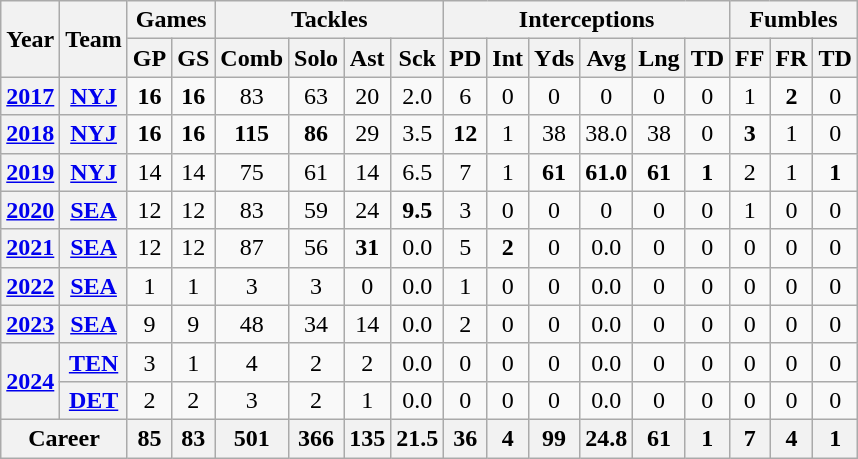<table class="wikitable" style="text-align:center;">
<tr>
<th rowspan="2">Year</th>
<th rowspan="2">Team</th>
<th colspan="2">Games</th>
<th colspan="4">Tackles</th>
<th colspan="6">Interceptions</th>
<th colspan="3">Fumbles</th>
</tr>
<tr>
<th>GP</th>
<th>GS</th>
<th>Comb</th>
<th>Solo</th>
<th>Ast</th>
<th>Sck</th>
<th>PD</th>
<th>Int</th>
<th>Yds</th>
<th>Avg</th>
<th>Lng</th>
<th>TD</th>
<th>FF</th>
<th>FR</th>
<th>TD</th>
</tr>
<tr>
<th><a href='#'>2017</a></th>
<th><a href='#'>NYJ</a></th>
<td><strong>16</strong></td>
<td><strong>16</strong></td>
<td>83</td>
<td>63</td>
<td>20</td>
<td>2.0</td>
<td>6</td>
<td>0</td>
<td>0</td>
<td>0</td>
<td>0</td>
<td>0</td>
<td>1</td>
<td><strong>2</strong></td>
<td>0</td>
</tr>
<tr>
<th><a href='#'>2018</a></th>
<th><a href='#'>NYJ</a></th>
<td><strong>16</strong></td>
<td><strong>16</strong></td>
<td><strong>115</strong></td>
<td><strong>86</strong></td>
<td>29</td>
<td>3.5</td>
<td><strong>12</strong></td>
<td>1</td>
<td>38</td>
<td>38.0</td>
<td>38</td>
<td>0</td>
<td><strong>3</strong></td>
<td>1</td>
<td>0</td>
</tr>
<tr>
<th><a href='#'>2019</a></th>
<th><a href='#'>NYJ</a></th>
<td>14</td>
<td>14</td>
<td>75</td>
<td>61</td>
<td>14</td>
<td>6.5</td>
<td>7</td>
<td>1</td>
<td><strong>61</strong></td>
<td><strong>61.0</strong></td>
<td><strong>61</strong></td>
<td><strong>1</strong></td>
<td>2</td>
<td>1</td>
<td><strong>1</strong></td>
</tr>
<tr>
<th><a href='#'>2020</a></th>
<th><a href='#'>SEA</a></th>
<td>12</td>
<td>12</td>
<td>83</td>
<td>59</td>
<td>24</td>
<td><strong>9.5</strong></td>
<td>3</td>
<td>0</td>
<td>0</td>
<td>0</td>
<td>0</td>
<td>0</td>
<td>1</td>
<td>0</td>
<td>0</td>
</tr>
<tr>
<th><a href='#'>2021</a></th>
<th><a href='#'>SEA</a></th>
<td>12</td>
<td>12</td>
<td>87</td>
<td>56</td>
<td><strong>31</strong></td>
<td>0.0</td>
<td>5</td>
<td><strong>2</strong></td>
<td>0</td>
<td>0.0</td>
<td>0</td>
<td>0</td>
<td>0</td>
<td>0</td>
<td>0</td>
</tr>
<tr>
<th><a href='#'>2022</a></th>
<th><a href='#'>SEA</a></th>
<td>1</td>
<td>1</td>
<td>3</td>
<td>3</td>
<td>0</td>
<td>0.0</td>
<td>1</td>
<td>0</td>
<td>0</td>
<td>0.0</td>
<td>0</td>
<td>0</td>
<td>0</td>
<td>0</td>
<td>0</td>
</tr>
<tr>
<th><a href='#'>2023</a></th>
<th><a href='#'>SEA</a></th>
<td>9</td>
<td>9</td>
<td>48</td>
<td>34</td>
<td>14</td>
<td>0.0</td>
<td>2</td>
<td>0</td>
<td>0</td>
<td>0.0</td>
<td>0</td>
<td>0</td>
<td>0</td>
<td>0</td>
<td>0</td>
</tr>
<tr>
<th rowspan="2"><a href='#'>2024</a></th>
<th><a href='#'>TEN</a></th>
<td>3</td>
<td>1</td>
<td>4</td>
<td>2</td>
<td>2</td>
<td>0.0</td>
<td>0</td>
<td>0</td>
<td>0</td>
<td>0.0</td>
<td>0</td>
<td>0</td>
<td>0</td>
<td>0</td>
<td>0</td>
</tr>
<tr>
<th><a href='#'>DET</a></th>
<td>2</td>
<td>2</td>
<td>3</td>
<td>2</td>
<td>1</td>
<td>0.0</td>
<td>0</td>
<td>0</td>
<td>0</td>
<td>0.0</td>
<td>0</td>
<td>0</td>
<td>0</td>
<td>0</td>
<td>0</td>
</tr>
<tr>
<th colspan="2">Career</th>
<th>85</th>
<th>83</th>
<th>501</th>
<th>366</th>
<th>135</th>
<th>21.5</th>
<th>36</th>
<th>4</th>
<th>99</th>
<th>24.8</th>
<th>61</th>
<th>1</th>
<th>7</th>
<th>4</th>
<th>1</th>
</tr>
</table>
